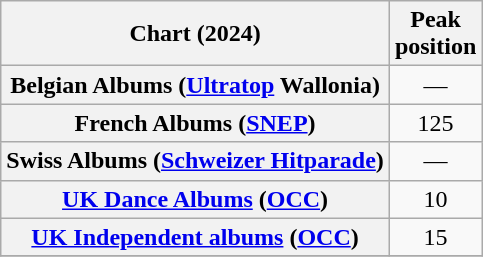<table class="wikitable sortable plainrowheaders" style="text-align:center">
<tr>
<th scope="col">Chart (2024)</th>
<th scope="col">Peak<br>position</th>
</tr>
<tr>
<th scope="row">Belgian Albums (<a href='#'>Ultratop</a> Wallonia)</th>
<td>—</td>
</tr>
<tr>
<th scope="row">French Albums (<a href='#'>SNEP</a>)</th>
<td>125</td>
</tr>
<tr>
<th scope="row">Swiss Albums (<a href='#'>Schweizer Hitparade</a>)</th>
<td>—</td>
</tr>
<tr>
<th scope="row"><a href='#'>UK Dance Albums</a> (<a href='#'>OCC</a>)</th>
<td>10</td>
</tr>
<tr>
<th scope="row"><a href='#'>UK Independent albums</a> (<a href='#'>OCC</a>)</th>
<td>15</td>
</tr>
<tr>
</tr>
</table>
